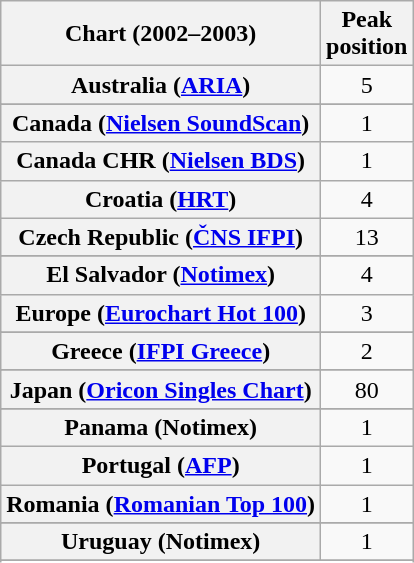<table class="wikitable sortable plainrowheaders" style="text-align:center">
<tr>
<th scope="col">Chart (2002–2003)</th>
<th scope="col">Peak<br>position</th>
</tr>
<tr>
<th scope="row">Australia (<a href='#'>ARIA</a>)</th>
<td>5</td>
</tr>
<tr>
</tr>
<tr>
</tr>
<tr>
</tr>
<tr>
</tr>
<tr>
<th scope="row">Canada (<a href='#'>Nielsen SoundScan</a>)</th>
<td>1</td>
</tr>
<tr>
<th scope="row">Canada CHR (<a href='#'>Nielsen BDS</a>)</th>
<td style="text-align:center">1</td>
</tr>
<tr>
<th scope="row">Croatia (<a href='#'>HRT</a>)</th>
<td align="center">4</td>
</tr>
<tr>
<th scope="row">Czech Republic (<a href='#'>ČNS IFPI</a>)</th>
<td>13</td>
</tr>
<tr>
</tr>
<tr>
<th scope="row">El Salvador (<a href='#'>Notimex</a>)</th>
<td>4</td>
</tr>
<tr>
<th scope="row">Europe (<a href='#'>Eurochart Hot 100</a>)</th>
<td>3</td>
</tr>
<tr>
</tr>
<tr>
</tr>
<tr>
</tr>
<tr>
<th scope="row">Greece (<a href='#'>IFPI Greece</a>)</th>
<td>2</td>
</tr>
<tr>
</tr>
<tr>
</tr>
<tr>
</tr>
<tr>
</tr>
<tr>
<th scope="row">Japan (<a href='#'>Oricon Singles Chart</a>)</th>
<td>80</td>
</tr>
<tr>
</tr>
<tr>
</tr>
<tr>
</tr>
<tr>
</tr>
<tr>
<th scope="row">Panama (Notimex)</th>
<td>1</td>
</tr>
<tr>
<th scope="row">Portugal (<a href='#'>AFP</a>)</th>
<td>1</td>
</tr>
<tr>
<th scope="row">Romania (<a href='#'>Romanian Top 100</a>)</th>
<td>1</td>
</tr>
<tr>
</tr>
<tr>
</tr>
<tr>
</tr>
<tr>
</tr>
<tr>
</tr>
<tr>
<th scope="row">Uruguay (Notimex)</th>
<td>1</td>
</tr>
<tr>
</tr>
<tr>
</tr>
<tr>
</tr>
<tr>
</tr>
<tr>
</tr>
<tr>
</tr>
</table>
